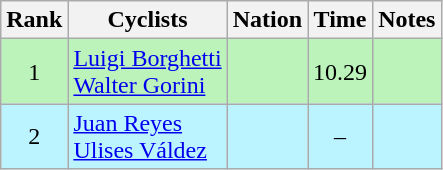<table class="wikitable sortable" style="text-align:center">
<tr>
<th>Rank</th>
<th>Cyclists</th>
<th>Nation</th>
<th>Time</th>
<th>Notes</th>
</tr>
<tr bgcolor=bbf3bb>
<td>1</td>
<td align=left><a href='#'>Luigi Borghetti</a><br><a href='#'>Walter Gorini</a></td>
<td align=left></td>
<td>10.29</td>
<td></td>
</tr>
<tr bgcolor=bbf3ff>
<td>2</td>
<td align=left><a href='#'>Juan Reyes</a><br><a href='#'>Ulises Váldez</a></td>
<td align=left></td>
<td>–</td>
<td></td>
</tr>
</table>
